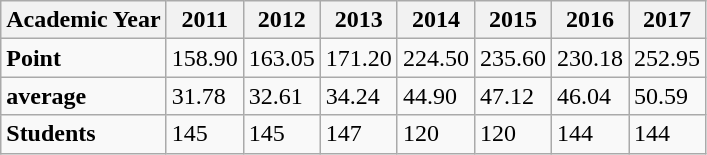<table class="wikitable">
<tr>
<th>Academic Year</th>
<th>2011</th>
<th>2012</th>
<th>2013</th>
<th>2014</th>
<th>2015</th>
<th>2016</th>
<th>2017</th>
</tr>
<tr>
<td><strong>Point</strong></td>
<td>158.90</td>
<td>163.05</td>
<td>171.20</td>
<td>224.50</td>
<td>235.60</td>
<td>230.18</td>
<td>252.95</td>
</tr>
<tr>
<td><strong>average</strong></td>
<td>31.78</td>
<td>32.61</td>
<td>34.24</td>
<td>44.90</td>
<td>47.12</td>
<td>46.04</td>
<td>50.59</td>
</tr>
<tr>
<td><strong>Students</strong></td>
<td>145</td>
<td>145</td>
<td>147</td>
<td>120</td>
<td>120</td>
<td>144</td>
<td>144</td>
</tr>
</table>
